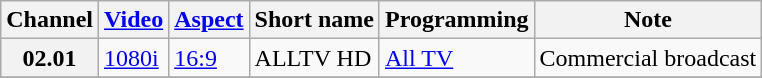<table class="wikitable">
<tr>
<th scope = "col">Channel</th>
<th scope = "col"><a href='#'>Video</a></th>
<th scope = "col"><a href='#'>Aspect</a></th>
<th scope = "col">Short name</th>
<th scope = "col">Programming</th>
<th scope = "col">Note</th>
</tr>
<tr>
<th scope = "row">02.01</th>
<td><a href='#'>1080i</a></td>
<td rowspan="1"><a href='#'>16:9</a></td>
<td>ALLTV HD</td>
<td><a href='#'>All TV</a> </td>
<td>Commercial broadcast</td>
</tr>
<tr>
</tr>
</table>
